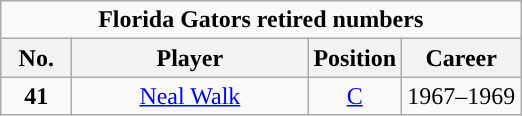<table class="wikitable sortable" style="text-align:center">
<tr>
<td colspan="5"><strong>Florida Gators retired numbers</strong></td>
</tr>
<tr>
<th width=40px>No.</th>
<th width=150px>Player</th>
<th width=40px>Position</th>
<th width=px>Career</th>
</tr>
<tr>
<td><strong>41</strong></td>
<td><a href='#'>Neal Walk</a></td>
<td><a href='#'>C</a></td>
<td>1967–1969</td>
</tr>
</table>
